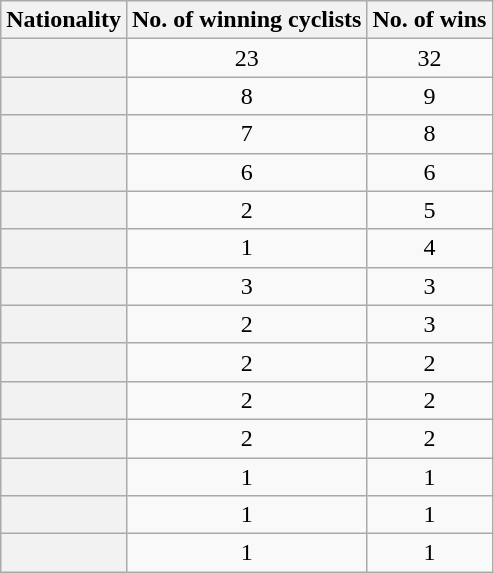<table class="wikitable plainrowheaders">
<tr>
<th scope=col>Nationality</th>
<th scope=col>No. of winning cyclists</th>
<th scope=col>No. of wins</th>
</tr>
<tr>
<th scope=row></th>
<td align=center>23</td>
<td align=center>32</td>
</tr>
<tr>
<th scope=row></th>
<td align=center>8</td>
<td align=center>9</td>
</tr>
<tr>
<th scope=row></th>
<td align=center>7</td>
<td align=center>8</td>
</tr>
<tr>
<th scope=row></th>
<td align=center>6</td>
<td align=center>6</td>
</tr>
<tr>
<th scope=row></th>
<td align=center>2</td>
<td align=center>5</td>
</tr>
<tr>
<th scope=row></th>
<td align=center>1</td>
<td align=center>4</td>
</tr>
<tr>
<th scope=row></th>
<td align=center>3</td>
<td align=center>3</td>
</tr>
<tr>
<th scope=row></th>
<td align=center>2</td>
<td align=center>3</td>
</tr>
<tr>
<th scope=row></th>
<td align=center>2</td>
<td align=center>2</td>
</tr>
<tr>
<th scope=row></th>
<td align=center>2</td>
<td align=center>2</td>
</tr>
<tr>
<th scope=row></th>
<td align=center>2</td>
<td align=center>2</td>
</tr>
<tr>
<th scope=row></th>
<td align=center>1</td>
<td align=center>1</td>
</tr>
<tr>
<th scope=row></th>
<td align=center>1</td>
<td align=center>1</td>
</tr>
<tr>
<th scope=row></th>
<td align=center>1</td>
<td align=center>1</td>
</tr>
</table>
